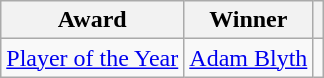<table class="wikitable">
<tr>
<th>Award</th>
<th>Winner</th>
<th></th>
</tr>
<tr>
<td><a href='#'>Player of the Year</a></td>
<td> <a href='#'>Adam Blyth</a></td>
<td></td>
</tr>
</table>
